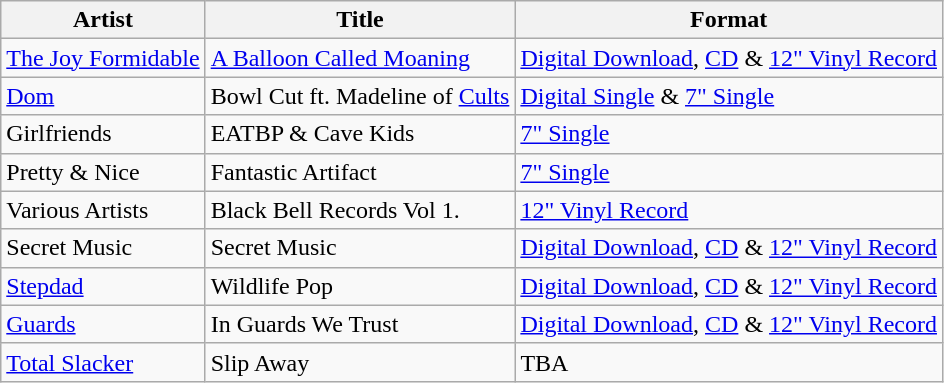<table class="wikitable">
<tr>
<th>Artist</th>
<th>Title</th>
<th>Format</th>
</tr>
<tr>
<td><a href='#'>The Joy Formidable</a></td>
<td><a href='#'>A Balloon Called Moaning</a></td>
<td><a href='#'>Digital Download</a>, <a href='#'>CD</a> & <a href='#'>12" Vinyl Record</a></td>
</tr>
<tr>
<td><a href='#'>Dom</a></td>
<td>Bowl Cut ft. Madeline of <a href='#'>Cults</a></td>
<td><a href='#'>Digital Single</a> & <a href='#'>7" Single</a></td>
</tr>
<tr>
<td>Girlfriends</td>
<td>EATBP & Cave Kids</td>
<td><a href='#'>7" Single</a></td>
</tr>
<tr>
<td>Pretty & Nice</td>
<td>Fantastic Artifact</td>
<td><a href='#'>7" Single</a></td>
</tr>
<tr>
<td>Various Artists</td>
<td>Black Bell Records Vol 1.</td>
<td><a href='#'>12" Vinyl Record</a></td>
</tr>
<tr>
<td>Secret Music</td>
<td>Secret Music</td>
<td><a href='#'>Digital Download</a>, <a href='#'>CD</a> & <a href='#'>12" Vinyl Record</a></td>
</tr>
<tr>
<td><a href='#'>Stepdad</a></td>
<td>Wildlife Pop</td>
<td><a href='#'>Digital Download</a>, <a href='#'>CD</a> & <a href='#'>12" Vinyl Record</a></td>
</tr>
<tr>
<td><a href='#'>Guards</a></td>
<td>In Guards We Trust</td>
<td><a href='#'>Digital Download</a>, <a href='#'>CD</a> & <a href='#'>12" Vinyl Record</a></td>
</tr>
<tr>
<td><a href='#'>Total Slacker</a></td>
<td>Slip Away</td>
<td>TBA</td>
</tr>
</table>
